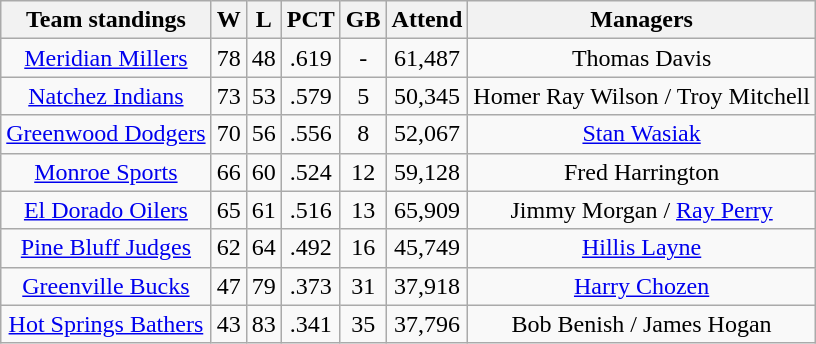<table class="wikitable" style="text-align:center">
<tr>
<th>Team standings</th>
<th>W</th>
<th>L</th>
<th>PCT</th>
<th>GB</th>
<th>Attend</th>
<th>Managers</th>
</tr>
<tr>
<td><a href='#'>Meridian Millers</a></td>
<td>78</td>
<td>48</td>
<td>.619</td>
<td>-</td>
<td>61,487</td>
<td>Thomas Davis</td>
</tr>
<tr>
<td><a href='#'>Natchez Indians</a></td>
<td>73</td>
<td>53</td>
<td>.579</td>
<td>5</td>
<td>50,345</td>
<td>Homer Ray Wilson / Troy Mitchell</td>
</tr>
<tr>
<td><a href='#'>Greenwood Dodgers</a></td>
<td>70</td>
<td>56</td>
<td>.556</td>
<td>8</td>
<td>52,067</td>
<td><a href='#'>Stan Wasiak</a></td>
</tr>
<tr>
<td><a href='#'>Monroe Sports</a></td>
<td>66</td>
<td>60</td>
<td>.524</td>
<td>12</td>
<td>59,128</td>
<td>Fred Harrington</td>
</tr>
<tr>
<td><a href='#'>El Dorado Oilers</a></td>
<td>65</td>
<td>61</td>
<td>.516</td>
<td>13</td>
<td>65,909</td>
<td>Jimmy Morgan / <a href='#'>Ray Perry</a></td>
</tr>
<tr>
<td><a href='#'>Pine Bluff Judges</a></td>
<td>62</td>
<td>64</td>
<td>.492</td>
<td>16</td>
<td>45,749</td>
<td><a href='#'>Hillis Layne</a></td>
</tr>
<tr>
<td><a href='#'>Greenville Bucks</a></td>
<td>47</td>
<td>79</td>
<td>.373</td>
<td>31</td>
<td>37,918</td>
<td><a href='#'>Harry Chozen</a></td>
</tr>
<tr>
<td><a href='#'>Hot Springs Bathers</a></td>
<td>43</td>
<td>83</td>
<td>.341</td>
<td>35</td>
<td>37,796</td>
<td>Bob Benish / James Hogan</td>
</tr>
</table>
